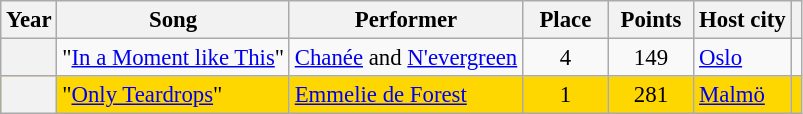<table class="wikitable plainrowheaders" style="font-size: 95%">
<tr>
<th>Year</th>
<th>Song</th>
<th>Performer</th>
<th style="width:50px;">Place</th>
<th style="width:50px;">Points</th>
<th>Host city</th>
<th></th>
</tr>
<tr>
<th scope="row"></th>
<td>"<a href='#'>In a Moment like This</a>"</td>
<td><a href='#'>Chanée</a> and <a href='#'>N'evergreen</a></td>
<td style="text-align:center;">4</td>
<td style="text-align:center;">149</td>
<td> <a href='#'>Oslo</a></td>
<td></td>
</tr>
<tr bgcolor="gold">
<th scope="row"></th>
<td>"<a href='#'>Only Teardrops</a>"</td>
<td><a href='#'>Emmelie de Forest</a></td>
<td style="text-align:center;">1</td>
<td style="text-align:center;">281</td>
<td> <a href='#'>Malmö</a></td>
<td></td>
</tr>
</table>
